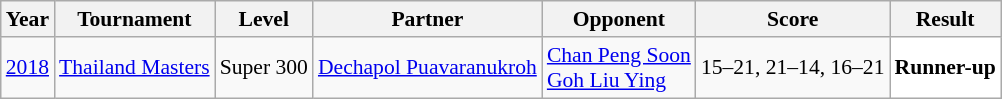<table class="sortable wikitable" style="font-size: 90%;">
<tr>
<th>Year</th>
<th>Tournament</th>
<th>Level</th>
<th>Partner</th>
<th>Opponent</th>
<th>Score</th>
<th>Result</th>
</tr>
<tr>
<td align="center"><a href='#'>2018</a></td>
<td align="left"><a href='#'>Thailand Masters</a></td>
<td align="left">Super 300</td>
<td align="left"> <a href='#'>Dechapol Puavaranukroh</a></td>
<td align="left"> <a href='#'>Chan Peng Soon</a><br> <a href='#'>Goh Liu Ying</a></td>
<td align="left">15–21, 21–14, 16–21</td>
<td style="text-align:left; background:white"> <strong>Runner-up</strong></td>
</tr>
</table>
